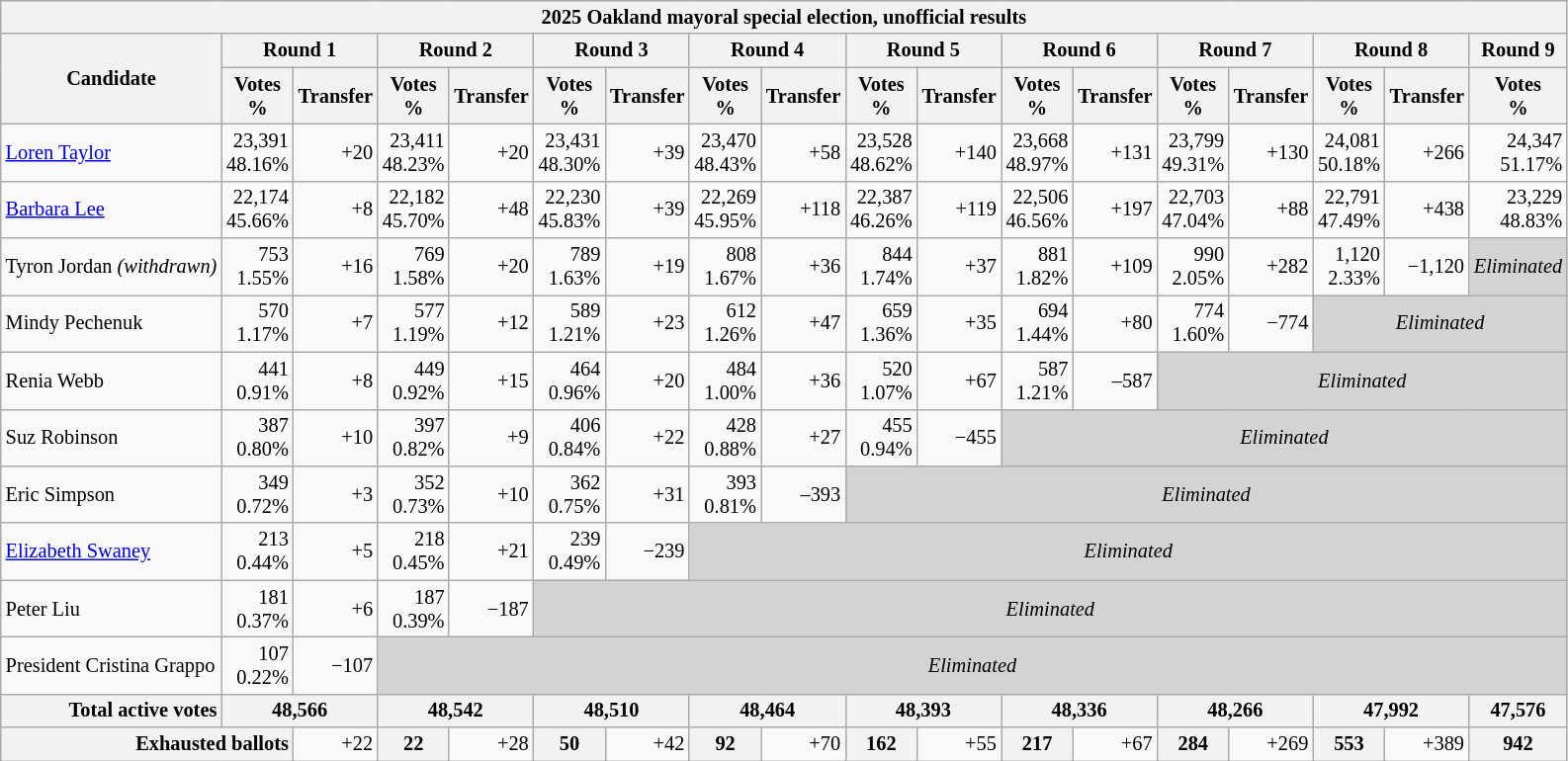<table class="wikitable" style="text-align:center;font-size:85%;">
<tr>
<th colspan="18">2025 Oakland mayoral special election, unofficial results</th>
</tr>
<tr>
<th rowspan="2">Candidate</th>
<th colspan="2">Round 1</th>
<th colspan="2">Round 2</th>
<th colspan="2">Round 3</th>
<th colspan="2">Round 4</th>
<th colspan="2">Round 5</th>
<th colspan="2">Round 6</th>
<th colspan="2">Round 7</th>
<th colspan="2">Round 8</th>
<th colspan="1">Round 9</th>
</tr>
<tr>
<th>Votes<br>%</th>
<th>Transfer</th>
<th>Votes<br>%</th>
<th>Transfer</th>
<th>Votes<br>%</th>
<th>Transfer</th>
<th>Votes<br>%</th>
<th>Transfer</th>
<th>Votes<br>%</th>
<th>Transfer</th>
<th>Votes<br>%</th>
<th>Transfer</th>
<th>Votes<br>%</th>
<th>Transfer</th>
<th>Votes<br>%</th>
<th>Transfer</th>
<th>Votes<br>%</th>
</tr>
<tr align=right>
<td align=left><a href='#'>Loren Taylor</a></td>
<td>23,391<br>48.16%</td>
<td>+20</td>
<td>23,411<br>48.23%</td>
<td>+20</td>
<td>23,431<br>48.30%</td>
<td>+39</td>
<td>23,470<br>48.43%</td>
<td>+58</td>
<td>23,528<br>48.62%</td>
<td>+140</td>
<td>23,668<br>48.97%</td>
<td>+131</td>
<td>23,799<br>49.31%</td>
<td>+130</td>
<td>24,081<br>50.18%</td>
<td>+266</td>
<td>24,347<br>51.17%</td>
</tr>
<tr align=right>
<td align=left><a href='#'>Barbara Lee</a></td>
<td>22,174<br>45.66%</td>
<td>+8</td>
<td>22,182<br>45.70%</td>
<td>+48</td>
<td>22,230<br>45.83%</td>
<td>+39</td>
<td>22,269<br>45.95%</td>
<td>+118</td>
<td>22,387<br>46.26%</td>
<td>+119</td>
<td>22,506<br>46.56%</td>
<td>+197</td>
<td>22,703<br>47.04%</td>
<td>+88</td>
<td>22,791<br>47.49%</td>
<td>+438</td>
<td>23,229<br>48.83%</td>
</tr>
<tr align=right>
<td align=left>Tyron Jordan <em>(withdrawn)</em></td>
<td>753<br>1.55%</td>
<td>+16</td>
<td>769<br>1.58%</td>
<td>+20</td>
<td>789<br>1.63%</td>
<td>+19</td>
<td>808<br>1.67%</td>
<td>+36</td>
<td>844<br>1.74%</td>
<td>+37</td>
<td>881<br>1.82%</td>
<td>+109</td>
<td>990<br>2.05%</td>
<td>+282</td>
<td>1,120<br>2.33%</td>
<td>−1,120</td>
<td colspan="2"  style="background:lightgrey; text-align:center;"><em>Eliminated</em></td>
</tr>
<tr align=right>
<td align=left>Mindy Pechenuk</td>
<td>570<br>1.17%</td>
<td>+7</td>
<td>577<br>1.19%</td>
<td>+12</td>
<td>589<br>1.21%</td>
<td>+23</td>
<td>612<br>1.26%</td>
<td>+47</td>
<td>659<br>1.36%</td>
<td>+35</td>
<td>694<br>1.44%</td>
<td>+80</td>
<td>774<br>1.60%</td>
<td>−774</td>
<td colspan="5"  style="background:lightgrey; text-align:center;"><em>Eliminated</em></td>
</tr>
<tr align=right>
<td align=left>Renia Webb</td>
<td>441<br>0.91%</td>
<td>+8</td>
<td>449<br>0.92%</td>
<td>+15</td>
<td>464<br>0.96%</td>
<td>+20</td>
<td>484<br>1.00%</td>
<td>+36</td>
<td>520<br>1.07%</td>
<td>+67</td>
<td>587<br>1.21%</td>
<td>–587</td>
<td colspan="8"  style="background:lightgrey; text-align:center;"><em>Eliminated</em></td>
</tr>
<tr align=right>
<td align=left>Suz Robinson</td>
<td>387<br>0.80%</td>
<td>+10</td>
<td>397<br>0.82%</td>
<td>+9</td>
<td>406<br>0.84%</td>
<td>+22</td>
<td>428<br>0.88%</td>
<td>+27</td>
<td>455<br>0.94%</td>
<td>−455</td>
<td colspan="11"  style="background:lightgrey; text-align:center;"><em>Eliminated</em></td>
</tr>
<tr align=right>
<td align=left>Eric Simpson</td>
<td>349<br>0.72%</td>
<td>+3</td>
<td>352<br>0.73%</td>
<td>+10</td>
<td>362<br>0.75%</td>
<td>+31</td>
<td>393<br>0.81%</td>
<td>–393</td>
<td colspan="14"  style="background:lightgrey; text-align:center;"><em>Eliminated</em></td>
</tr>
<tr align=right>
<td align=left><a href='#'>Elizabeth Swaney</a></td>
<td>213<br>0.44%</td>
<td>+5</td>
<td>218<br>0.45%</td>
<td>+21</td>
<td>239<br>0.49%</td>
<td>−239</td>
<td colspan="17"  style="background:lightgrey; text-align:center;"><em>Eliminated</em></td>
</tr>
<tr align=right>
<td align=left>Peter Liu</td>
<td>181<br>0.37%</td>
<td>+6</td>
<td>187<br>0.39%</td>
<td>−187</td>
<td colspan="20"  style="background:lightgrey; text-align:center;"><em>Eliminated</em></td>
</tr>
<tr align=right>
<td align=left>President Cristina Grappo</td>
<td>107<br>0.22%</td>
<td>−107</td>
<td colspan="23"  style="background:lightgrey; text-align:center;"><em>Eliminated</em></td>
</tr>
<tr align="right">
<th scope="row" style="text-align:right;">Total active votes</th>
<th colspan=2>48,566</th>
<th colspan=2>48,542</th>
<th colspan=2>48,510</th>
<th colspan=2>48,464</th>
<th colspan=2>48,393</th>
<th colspan=2>48,336</th>
<th colspan=2>48,266</th>
<th colspan=2>47,992</th>
<th colspan=2>47,576</th>
</tr>
<tr align=right>
<th colspan=2 scope="row" style="text-align:right;">Exhausted ballots</th>
<td>+22</td>
<th>22</th>
<td>+28</td>
<th>50</th>
<td>+42</td>
<th>92</th>
<td>+70</td>
<th>162</th>
<td>+55</td>
<th>217</th>
<td>+67</td>
<th>284</th>
<td>+269</td>
<th>553</th>
<td>+389</td>
<th>942</th>
</tr>
</table>
